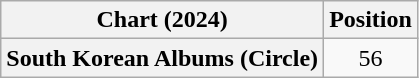<table class="wikitable plainrowheaders" style="text-align:center">
<tr>
<th scope="col">Chart (2024)</th>
<th scope="col">Position</th>
</tr>
<tr>
<th scope="row">South Korean Albums (Circle)</th>
<td>56</td>
</tr>
</table>
